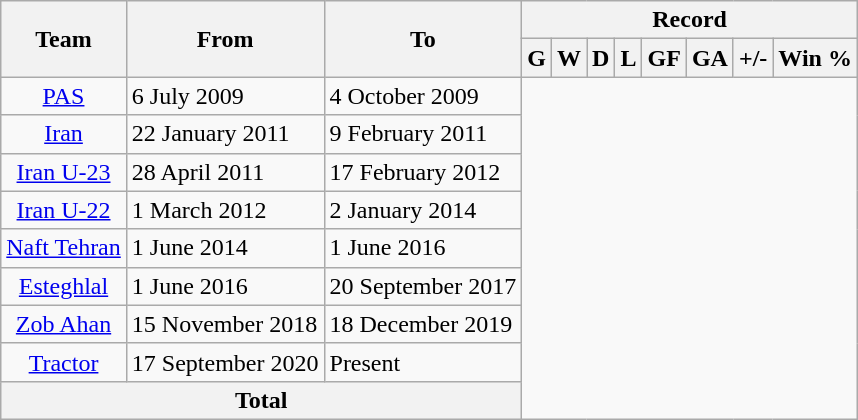<table class="wikitable" style="text-align: center">
<tr>
<th rowspan=2>Team</th>
<th rowspan=2>From</th>
<th rowspan=2>To</th>
<th colspan=8>Record</th>
</tr>
<tr>
<th>G</th>
<th>W</th>
<th>D</th>
<th>L</th>
<th>GF</th>
<th>GA</th>
<th>+/-</th>
<th>Win %</th>
</tr>
<tr>
<td><a href='#'>PAS</a></td>
<td align="left">6 July 2009</td>
<td align="left">4 October 2009<br></td>
</tr>
<tr>
<td><a href='#'>Iran</a></td>
<td align="left">22 January 2011</td>
<td align="left">9 February 2011<br></td>
</tr>
<tr>
<td><a href='#'>Iran U-23</a></td>
<td align="left">28 April 2011</td>
<td align="left">17 February 2012<br></td>
</tr>
<tr>
<td><a href='#'>Iran U-22</a></td>
<td align="left">1 March 2012</td>
<td align="left">2 January 2014<br></td>
</tr>
<tr>
<td><a href='#'>Naft Tehran</a></td>
<td align="left">1 June 2014</td>
<td align="left">1 June 2016<br></td>
</tr>
<tr>
<td><a href='#'>Esteghlal</a></td>
<td align="left">1 June 2016</td>
<td align="left">20 September 2017<br></td>
</tr>
<tr>
<td><a href='#'>Zob Ahan</a></td>
<td align="left">15 November 2018</td>
<td align="left">18 December 2019<br></td>
</tr>
<tr>
<td><a href='#'>Tractor</a></td>
<td align="left">17 September 2020</td>
<td align="left">Present<br></td>
</tr>
<tr>
<th colspan=3>Total<br></th>
</tr>
</table>
